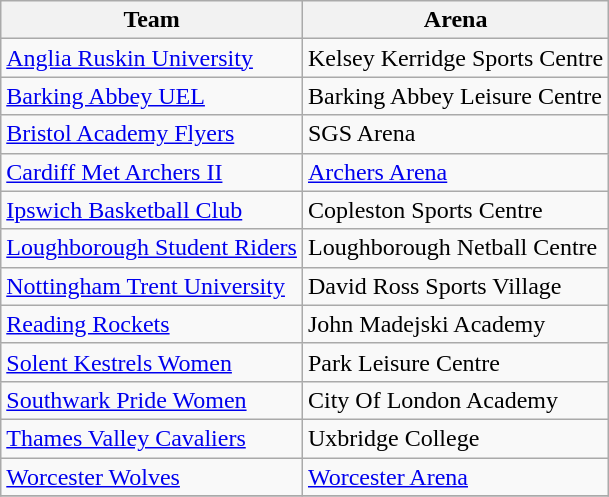<table class="wikitable" style="text-align:left">
<tr>
<th>Team</th>
<th>Arena</th>
</tr>
<tr>
<td><a href='#'>Anglia Ruskin University</a></td>
<td>Kelsey Kerridge Sports Centre</td>
</tr>
<tr>
<td><a href='#'>Barking Abbey UEL</a></td>
<td>Barking Abbey Leisure Centre</td>
</tr>
<tr>
<td><a href='#'>Bristol Academy Flyers</a></td>
<td>SGS Arena</td>
</tr>
<tr>
<td><a href='#'>Cardiff Met Archers II</a></td>
<td><a href='#'>Archers Arena</a></td>
</tr>
<tr>
<td><a href='#'>Ipswich Basketball Club</a></td>
<td>Copleston Sports Centre</td>
</tr>
<tr>
<td><a href='#'>Loughborough Student Riders</a></td>
<td>Loughborough Netball Centre</td>
</tr>
<tr>
<td><a href='#'>Nottingham Trent University</a></td>
<td>David Ross Sports Village</td>
</tr>
<tr>
<td><a href='#'>Reading Rockets</a></td>
<td>John Madejski Academy</td>
</tr>
<tr>
<td><a href='#'>Solent Kestrels Women</a></td>
<td>Park Leisure Centre</td>
</tr>
<tr>
<td><a href='#'>Southwark Pride Women</a></td>
<td>City Of London Academy</td>
</tr>
<tr>
<td><a href='#'>Thames Valley Cavaliers</a></td>
<td>Uxbridge College</td>
</tr>
<tr>
<td><a href='#'>Worcester Wolves</a></td>
<td><a href='#'>Worcester Arena</a></td>
</tr>
<tr>
</tr>
</table>
